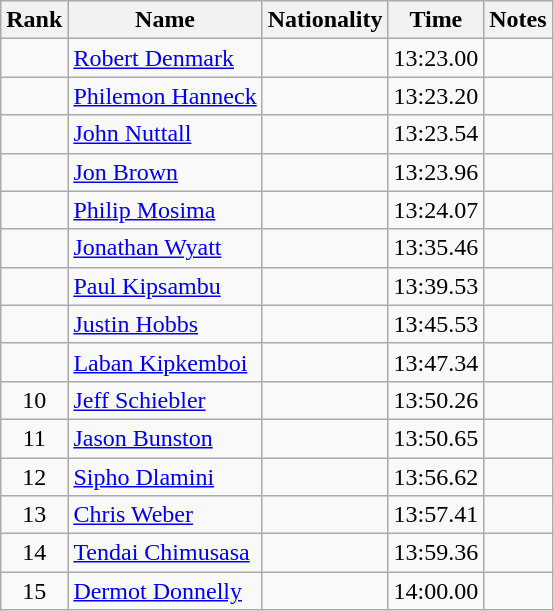<table class="wikitable sortable" style=" text-align:center">
<tr>
<th>Rank</th>
<th>Name</th>
<th>Nationality</th>
<th>Time</th>
<th>Notes</th>
</tr>
<tr>
<td></td>
<td align=left><a href='#'>Robert Denmark</a></td>
<td align=left></td>
<td>13:23.00</td>
<td></td>
</tr>
<tr>
<td></td>
<td align=left><a href='#'>Philemon Hanneck</a></td>
<td align=left></td>
<td>13:23.20</td>
<td></td>
</tr>
<tr>
<td></td>
<td align=left><a href='#'>John Nuttall</a></td>
<td align=left></td>
<td>13:23.54</td>
<td></td>
</tr>
<tr>
<td></td>
<td align=left><a href='#'>Jon Brown</a></td>
<td align=left></td>
<td>13:23.96</td>
<td></td>
</tr>
<tr>
<td></td>
<td align=left><a href='#'>Philip Mosima</a></td>
<td align=left></td>
<td>13:24.07</td>
<td></td>
</tr>
<tr>
<td></td>
<td align=left><a href='#'>Jonathan Wyatt</a></td>
<td align=left></td>
<td>13:35.46</td>
<td></td>
</tr>
<tr>
<td></td>
<td align=left><a href='#'>Paul Kipsambu</a></td>
<td align=left></td>
<td>13:39.53</td>
<td></td>
</tr>
<tr>
<td></td>
<td align=left><a href='#'>Justin Hobbs</a></td>
<td align=left></td>
<td>13:45.53</td>
<td></td>
</tr>
<tr>
<td></td>
<td align=left><a href='#'>Laban Kipkemboi</a></td>
<td align=left></td>
<td>13:47.34</td>
<td></td>
</tr>
<tr>
<td>10</td>
<td align=left><a href='#'>Jeff Schiebler</a></td>
<td align=left></td>
<td>13:50.26</td>
<td></td>
</tr>
<tr>
<td>11</td>
<td align=left><a href='#'>Jason Bunston</a></td>
<td align=left></td>
<td>13:50.65</td>
<td></td>
</tr>
<tr>
<td>12</td>
<td align=left><a href='#'>Sipho Dlamini</a></td>
<td align=left></td>
<td>13:56.62</td>
<td></td>
</tr>
<tr>
<td>13</td>
<td align=left><a href='#'>Chris Weber</a></td>
<td align=left></td>
<td>13:57.41</td>
<td></td>
</tr>
<tr>
<td>14</td>
<td align=left><a href='#'>Tendai Chimusasa</a></td>
<td align=left></td>
<td>13:59.36</td>
<td></td>
</tr>
<tr>
<td>15</td>
<td align=left><a href='#'>Dermot Donnelly</a></td>
<td align=left></td>
<td>14:00.00</td>
<td></td>
</tr>
</table>
